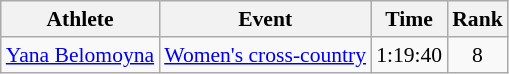<table class=wikitable style=font-size:90%;text-align:center>
<tr>
<th>Athlete</th>
<th>Event</th>
<th>Time</th>
<th>Rank</th>
</tr>
<tr>
<td align=left><a href='#'>Yana Belomoyna</a></td>
<td align=left><a href='#'>Women's cross-country</a></td>
<td>1:19:40</td>
<td>8</td>
</tr>
</table>
